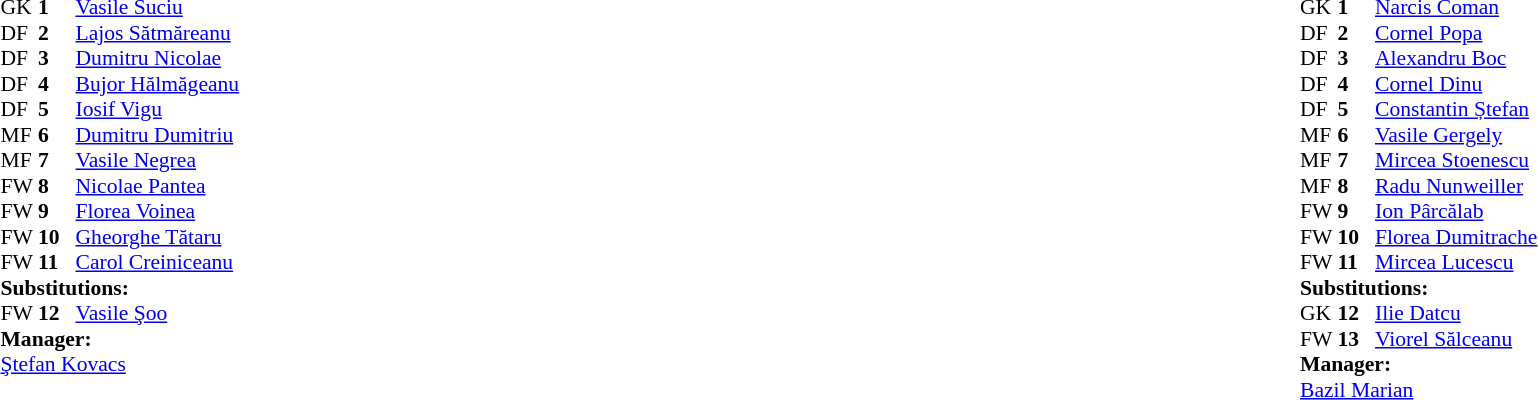<table style="width:100%;">
<tr>
<td style="vertical-align:top; width:50%;"><br><table style="font-size: 90%" cellspacing="0" cellpadding="0">
<tr>
<th width=25></th>
<th width=25></th>
</tr>
<tr>
<td>GK</td>
<td><strong>1</strong></td>
<td> <a href='#'>Vasile Suciu</a></td>
</tr>
<tr>
<td>DF</td>
<td><strong>2</strong></td>
<td> <a href='#'>Lajos Sătmăreanu</a></td>
</tr>
<tr>
<td>DF</td>
<td><strong>3</strong></td>
<td> <a href='#'>Dumitru Nicolae</a></td>
</tr>
<tr>
<td>DF</td>
<td><strong>4</strong></td>
<td> <a href='#'>Bujor Hălmăgeanu</a></td>
</tr>
<tr>
<td>DF</td>
<td><strong>5</strong></td>
<td> <a href='#'>Iosif Vigu</a></td>
</tr>
<tr>
<td>MF</td>
<td><strong>6</strong></td>
<td> <a href='#'>Dumitru Dumitriu</a></td>
</tr>
<tr>
<td>MF</td>
<td><strong>7</strong></td>
<td> <a href='#'>Vasile Negrea</a></td>
</tr>
<tr>
<td>FW</td>
<td><strong>8</strong></td>
<td> <a href='#'>Nicolae Pantea</a> </td>
</tr>
<tr>
<td>FW</td>
<td><strong>9</strong></td>
<td> <a href='#'>Florea Voinea</a></td>
</tr>
<tr>
<td>FW</td>
<td><strong>10</strong></td>
<td> <a href='#'>Gheorghe Tătaru</a></td>
</tr>
<tr>
<td>FW</td>
<td><strong>11</strong></td>
<td> <a href='#'>Carol Creiniceanu</a></td>
</tr>
<tr>
<td colspan=3><strong>Substitutions:</strong></td>
</tr>
<tr>
<td>FW</td>
<td><strong>12</strong></td>
<td> <a href='#'>Vasile Şoo</a> </td>
</tr>
<tr>
<td colspan=3><strong>Manager:</strong></td>
</tr>
<tr>
<td colspan=4> <a href='#'>Ştefan Kovacs</a></td>
</tr>
</table>
</td>
<td valign="top"></td>
<td style="vertical-align:top; width:50%;"><br><table cellspacing="0" cellpadding="0" style="font-size:90%; margin:auto;">
<tr>
<th width=25></th>
<th width=25></th>
</tr>
<tr>
<td>GK</td>
<td><strong>1</strong></td>
<td> <a href='#'>Narcis Coman</a> </td>
</tr>
<tr>
<td>DF</td>
<td><strong>2</strong></td>
<td> <a href='#'>Cornel Popa</a></td>
</tr>
<tr>
<td>DF</td>
<td><strong>3</strong></td>
<td> <a href='#'>Alexandru Boc</a></td>
</tr>
<tr>
<td>DF</td>
<td><strong>4</strong></td>
<td> <a href='#'>Cornel Dinu</a></td>
</tr>
<tr>
<td>DF</td>
<td><strong>5</strong></td>
<td> <a href='#'>Constantin Ștefan</a></td>
</tr>
<tr>
<td>MF</td>
<td><strong>6</strong></td>
<td> <a href='#'>Vasile Gergely</a></td>
</tr>
<tr>
<td>MF</td>
<td><strong>7</strong></td>
<td> <a href='#'>Mircea Stoenescu</a></td>
</tr>
<tr>
<td>MF</td>
<td><strong>8</strong></td>
<td> <a href='#'>Radu Nunweiller</a></td>
</tr>
<tr>
<td>FW</td>
<td><strong>9</strong></td>
<td> <a href='#'>Ion Pârcălab</a> </td>
</tr>
<tr>
<td>FW</td>
<td><strong>10</strong></td>
<td> <a href='#'>Florea Dumitrache</a></td>
</tr>
<tr>
<td>FW</td>
<td><strong>11</strong></td>
<td> <a href='#'>Mircea Lucescu</a></td>
</tr>
<tr>
<td colspan=3><strong>Substitutions:</strong></td>
</tr>
<tr>
<td>GK</td>
<td><strong>12</strong></td>
<td> <a href='#'>Ilie Datcu</a> </td>
</tr>
<tr>
<td>FW</td>
<td><strong>13</strong></td>
<td> <a href='#'>Viorel Sălceanu</a> </td>
</tr>
<tr>
<td colspan=3><strong>Manager:</strong></td>
</tr>
<tr>
<td colspan=4> <a href='#'>Bazil Marian</a></td>
</tr>
</table>
</td>
</tr>
</table>
